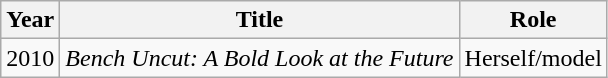<table class="wikitable">
<tr>
<th>Year</th>
<th>Title</th>
<th>Role</th>
</tr>
<tr>
<td>2010</td>
<td><em>Bench Uncut: A Bold Look at the Future</em></td>
<td>Herself/model</td>
</tr>
</table>
